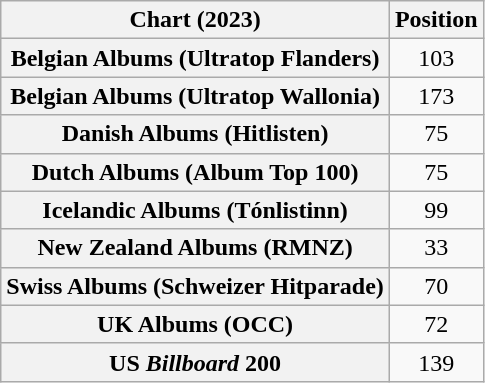<table class="wikitable sortable plainrowheaders" style="text-align:center">
<tr>
<th scope="col">Chart (2023)</th>
<th scope="col">Position</th>
</tr>
<tr>
<th scope="row">Belgian Albums (Ultratop Flanders)</th>
<td>103</td>
</tr>
<tr>
<th scope="row">Belgian Albums (Ultratop Wallonia)</th>
<td>173</td>
</tr>
<tr>
<th scope="row">Danish Albums (Hitlisten)</th>
<td>75</td>
</tr>
<tr>
<th scope="row">Dutch Albums (Album Top 100)</th>
<td>75</td>
</tr>
<tr>
<th scope="row">Icelandic Albums (Tónlistinn)</th>
<td>99</td>
</tr>
<tr>
<th scope="row">New Zealand Albums (RMNZ)</th>
<td>33</td>
</tr>
<tr>
<th scope="row">Swiss Albums (Schweizer Hitparade)</th>
<td>70</td>
</tr>
<tr>
<th scope="row">UK Albums (OCC)</th>
<td>72</td>
</tr>
<tr>
<th scope="row">US <em>Billboard</em> 200</th>
<td>139</td>
</tr>
</table>
